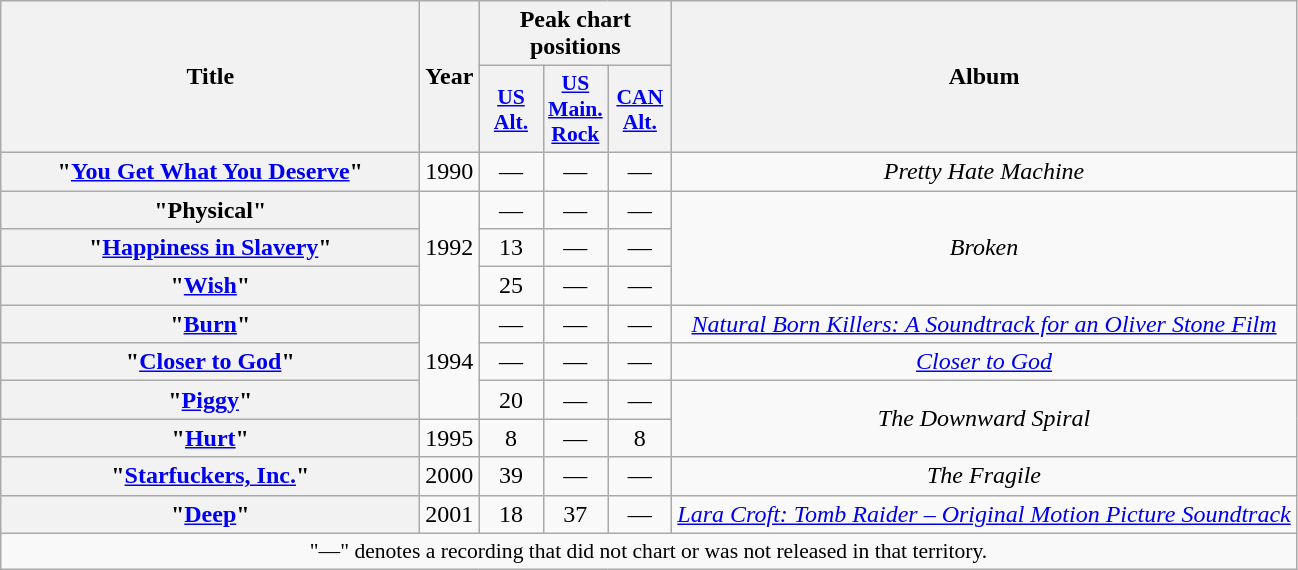<table class="wikitable plainrowheaders" style="text-align:center;">
<tr>
<th scope="col" rowspan="2" style="width:17em;">Title</th>
<th scope="col" rowspan="2" style="width:1em;">Year</th>
<th scope="col" colspan="3">Peak chart positions</th>
<th scope="col" rowspan="2">Album</th>
</tr>
<tr>
<th scope="col" style="width:2.5em;font-size:90%;"><a href='#'>US<br>Alt.</a><br></th>
<th scope="col" style="width:2.5em;font-size:90%;"><a href='#'>US<br>Main.<br>Rock</a><br></th>
<th scope="col" style="width:2.5em;font-size:90%;"><a href='#'>CAN<br>Alt.</a><br></th>
</tr>
<tr>
<th scope="row">"<a href='#'>You Get What You Deserve</a>"</th>
<td>1990</td>
<td>—</td>
<td>—</td>
<td>—</td>
<td><em>Pretty Hate Machine</em></td>
</tr>
<tr>
<th scope="row">"Physical"</th>
<td rowspan="3">1992</td>
<td>—</td>
<td>—</td>
<td>—</td>
<td rowspan="3"><em>Broken</em></td>
</tr>
<tr>
<th scope="row">"<a href='#'>Happiness in Slavery</a>"</th>
<td>13</td>
<td>—</td>
<td>—</td>
</tr>
<tr>
<th scope="row">"<a href='#'>Wish</a>"</th>
<td>25</td>
<td>—</td>
<td>—</td>
</tr>
<tr>
<th scope="row">"<a href='#'>Burn</a>"</th>
<td rowspan="3">1994</td>
<td>—</td>
<td>—</td>
<td>—</td>
<td><em><a href='#'>Natural Born Killers: A Soundtrack for an Oliver Stone Film</a></em></td>
</tr>
<tr>
<th scope="row">"<a href='#'>Closer to God</a>"</th>
<td>—</td>
<td>—</td>
<td>—</td>
<td><em><a href='#'>Closer to God</a></em></td>
</tr>
<tr>
<th scope="row">"<a href='#'>Piggy</a>"</th>
<td>20</td>
<td>—</td>
<td>—</td>
<td rowspan="2"><em>The Downward Spiral</em></td>
</tr>
<tr>
<th scope="row">"<a href='#'>Hurt</a>"</th>
<td>1995</td>
<td>8</td>
<td>—</td>
<td>8</td>
</tr>
<tr>
<th scope="row">"<a href='#'>Starfuckers, Inc.</a>"</th>
<td>2000</td>
<td>39</td>
<td>—</td>
<td>—</td>
<td><em>The Fragile</em></td>
</tr>
<tr>
<th scope="row">"<a href='#'>Deep</a>"</th>
<td>2001</td>
<td>18</td>
<td>37</td>
<td>—</td>
<td><em><a href='#'>Lara Croft: Tomb Raider – Original Motion Picture Soundtrack</a></em></td>
</tr>
<tr>
<td colspan="6" style="font-size:90%">"—" denotes a recording that did not chart or was not released in that territory.</td>
</tr>
</table>
